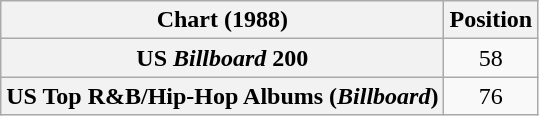<table class="wikitable sortable plainrowheaders" style="text-align:center">
<tr>
<th scope="col">Chart (1988)</th>
<th scope="col">Position</th>
</tr>
<tr>
<th scope="row">US <em>Billboard</em> 200</th>
<td>58</td>
</tr>
<tr>
<th scope="row">US Top R&B/Hip-Hop Albums (<em>Billboard</em>)</th>
<td>76</td>
</tr>
</table>
